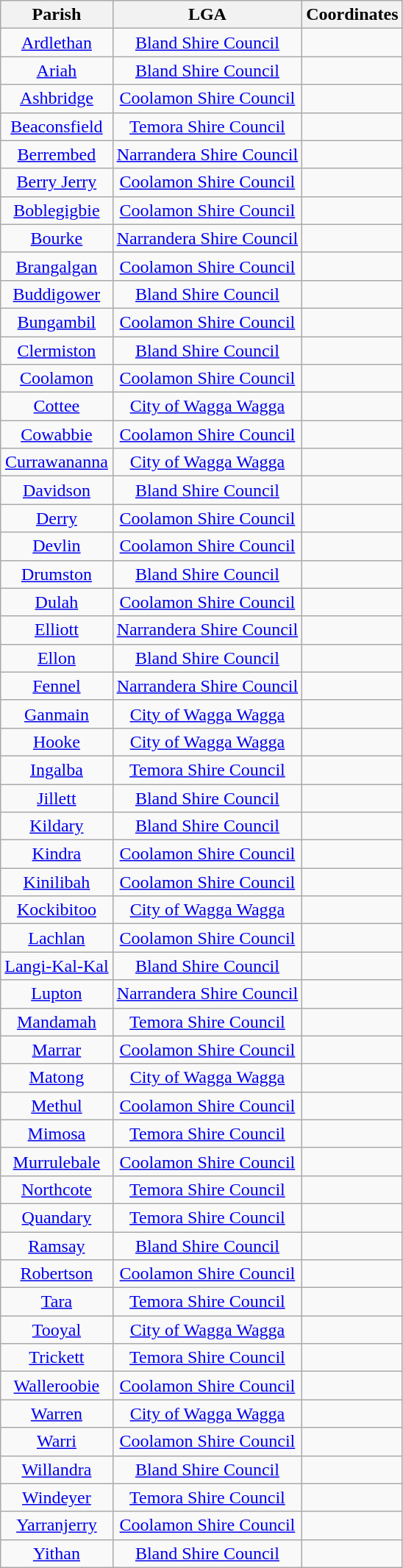<table class="wikitable" style="text-align:center">
<tr>
<th>Parish</th>
<th>LGA</th>
<th>Coordinates</th>
</tr>
<tr>
<td><a href='#'>Ardlethan</a></td>
<td><a href='#'>Bland Shire Council</a></td>
<td></td>
</tr>
<tr>
<td><a href='#'>Ariah</a></td>
<td><a href='#'>Bland Shire Council</a></td>
<td></td>
</tr>
<tr>
<td><a href='#'>Ashbridge</a></td>
<td><a href='#'>Coolamon Shire Council</a></td>
<td></td>
</tr>
<tr>
<td><a href='#'>Beaconsfield</a></td>
<td><a href='#'>Temora Shire Council</a></td>
<td></td>
</tr>
<tr>
<td><a href='#'>Berrembed</a></td>
<td><a href='#'>Narrandera Shire Council</a></td>
<td></td>
</tr>
<tr>
<td><a href='#'>Berry Jerry</a></td>
<td><a href='#'>Coolamon Shire Council</a></td>
<td></td>
</tr>
<tr>
<td><a href='#'>Boblegigbie</a></td>
<td><a href='#'>Coolamon Shire Council</a></td>
<td></td>
</tr>
<tr>
<td><a href='#'>Bourke</a></td>
<td><a href='#'>Narrandera Shire Council</a></td>
<td></td>
</tr>
<tr>
<td><a href='#'>Brangalgan</a></td>
<td><a href='#'>Coolamon Shire Council</a></td>
<td></td>
</tr>
<tr>
<td><a href='#'>Buddigower</a></td>
<td><a href='#'>Bland Shire Council</a></td>
<td></td>
</tr>
<tr>
<td><a href='#'>Bungambil</a></td>
<td><a href='#'>Coolamon Shire Council</a></td>
<td></td>
</tr>
<tr>
<td><a href='#'>Clermiston</a></td>
<td><a href='#'>Bland Shire Council</a></td>
<td></td>
</tr>
<tr>
<td><a href='#'>Coolamon</a></td>
<td><a href='#'>Coolamon Shire Council</a></td>
<td></td>
</tr>
<tr>
<td><a href='#'>Cottee</a></td>
<td><a href='#'>City of Wagga Wagga</a></td>
<td></td>
</tr>
<tr>
<td><a href='#'>Cowabbie</a></td>
<td><a href='#'>Coolamon Shire Council</a></td>
<td></td>
</tr>
<tr>
<td><a href='#'>Currawananna</a></td>
<td><a href='#'>City of Wagga Wagga</a></td>
<td></td>
</tr>
<tr>
<td><a href='#'>Davidson</a></td>
<td><a href='#'>Bland Shire Council</a></td>
<td></td>
</tr>
<tr>
<td><a href='#'>Derry</a></td>
<td><a href='#'>Coolamon Shire Council</a></td>
<td></td>
</tr>
<tr>
<td><a href='#'>Devlin</a></td>
<td><a href='#'>Coolamon Shire Council</a></td>
<td></td>
</tr>
<tr>
<td><a href='#'>Drumston</a></td>
<td><a href='#'>Bland Shire Council</a></td>
<td></td>
</tr>
<tr>
<td><a href='#'>Dulah</a></td>
<td><a href='#'>Coolamon Shire Council</a></td>
<td></td>
</tr>
<tr>
<td><a href='#'>Elliott</a></td>
<td><a href='#'>Narrandera Shire Council</a></td>
<td></td>
</tr>
<tr>
<td><a href='#'>Ellon</a></td>
<td><a href='#'>Bland Shire Council</a></td>
<td></td>
</tr>
<tr>
<td><a href='#'>Fennel</a></td>
<td><a href='#'>Narrandera Shire Council</a></td>
<td></td>
</tr>
<tr>
<td><a href='#'>Ganmain</a></td>
<td><a href='#'>City of Wagga Wagga</a></td>
<td></td>
</tr>
<tr>
<td><a href='#'>Hooke</a></td>
<td><a href='#'>City of Wagga Wagga</a></td>
<td></td>
</tr>
<tr>
<td><a href='#'>Ingalba</a></td>
<td><a href='#'>Temora Shire Council</a></td>
<td></td>
</tr>
<tr>
<td><a href='#'>Jillett</a></td>
<td><a href='#'>Bland Shire Council</a></td>
<td></td>
</tr>
<tr>
<td><a href='#'>Kildary</a></td>
<td><a href='#'>Bland Shire Council</a></td>
<td></td>
</tr>
<tr>
<td><a href='#'>Kindra</a></td>
<td><a href='#'>Coolamon Shire Council</a></td>
<td></td>
</tr>
<tr>
<td><a href='#'>Kinilibah</a></td>
<td><a href='#'>Coolamon Shire Council</a></td>
<td></td>
</tr>
<tr>
<td><a href='#'>Kockibitoo</a></td>
<td><a href='#'>City of Wagga Wagga</a></td>
<td></td>
</tr>
<tr>
<td><a href='#'>Lachlan</a></td>
<td><a href='#'>Coolamon Shire Council</a></td>
<td></td>
</tr>
<tr>
<td><a href='#'>Langi-Kal-Kal</a></td>
<td><a href='#'>Bland Shire Council</a></td>
<td></td>
</tr>
<tr>
<td><a href='#'>Lupton</a></td>
<td><a href='#'>Narrandera Shire Council</a></td>
<td></td>
</tr>
<tr>
<td><a href='#'>Mandamah</a></td>
<td><a href='#'>Temora Shire Council</a></td>
<td></td>
</tr>
<tr>
<td><a href='#'>Marrar</a></td>
<td><a href='#'>Coolamon Shire Council</a></td>
<td></td>
</tr>
<tr>
<td><a href='#'>Matong</a></td>
<td><a href='#'>City of Wagga Wagga</a></td>
<td></td>
</tr>
<tr>
<td><a href='#'>Methul</a></td>
<td><a href='#'>Coolamon Shire Council</a></td>
<td></td>
</tr>
<tr>
<td><a href='#'>Mimosa</a></td>
<td><a href='#'>Temora Shire Council</a></td>
<td></td>
</tr>
<tr>
<td><a href='#'>Murrulebale</a></td>
<td><a href='#'>Coolamon Shire Council</a></td>
<td></td>
</tr>
<tr>
<td><a href='#'>Northcote</a></td>
<td><a href='#'>Temora Shire Council</a></td>
<td></td>
</tr>
<tr>
<td><a href='#'>Quandary</a></td>
<td><a href='#'>Temora Shire Council</a></td>
<td></td>
</tr>
<tr>
<td><a href='#'>Ramsay</a></td>
<td><a href='#'>Bland Shire Council</a></td>
<td></td>
</tr>
<tr>
<td><a href='#'>Robertson</a></td>
<td><a href='#'>Coolamon Shire Council</a></td>
<td></td>
</tr>
<tr>
<td><a href='#'>Tara</a></td>
<td><a href='#'>Temora Shire Council</a></td>
<td></td>
</tr>
<tr>
<td><a href='#'>Tooyal</a></td>
<td><a href='#'>City of Wagga Wagga</a></td>
<td></td>
</tr>
<tr>
<td><a href='#'>Trickett</a></td>
<td><a href='#'>Temora Shire Council</a></td>
<td></td>
</tr>
<tr>
<td><a href='#'>Walleroobie</a></td>
<td><a href='#'>Coolamon Shire Council</a></td>
<td></td>
</tr>
<tr>
<td><a href='#'>Warren</a></td>
<td><a href='#'>City of Wagga Wagga</a></td>
<td></td>
</tr>
<tr>
<td><a href='#'>Warri</a></td>
<td><a href='#'>Coolamon Shire Council</a></td>
<td></td>
</tr>
<tr>
<td><a href='#'>Willandra</a></td>
<td><a href='#'>Bland Shire Council</a></td>
<td></td>
</tr>
<tr>
<td><a href='#'>Windeyer</a></td>
<td><a href='#'>Temora Shire Council</a></td>
<td></td>
</tr>
<tr>
<td><a href='#'>Yarranjerry</a></td>
<td><a href='#'>Coolamon Shire Council</a></td>
<td></td>
</tr>
<tr>
<td><a href='#'>Yithan</a></td>
<td><a href='#'>Bland Shire Council</a></td>
<td></td>
</tr>
</table>
